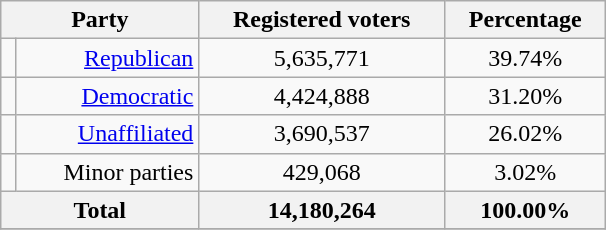<table class="wikitable sortable floatright" style="text-align: right;" width="32%">
<tr>
<th colspan = 2>Party</th>
<th>Registered voters</th>
<th>Percentage</th>
</tr>
<tr>
<td></td>
<td><a href='#'>Republican</a></td>
<td style="text-align:center;">5,635,771</td>
<td style="text-align:center;">39.74%</td>
</tr>
<tr>
<td></td>
<td><a href='#'>Democratic</a></td>
<td style="text-align:center;">4,424,888</td>
<td style="text-align:center;">31.20%</td>
</tr>
<tr>
<td></td>
<td><a href='#'>Unaffiliated</a></td>
<td style="text-align:center;">3,690,537</td>
<td style="text-align:center;">26.02%</td>
</tr>
<tr>
<td></td>
<td>Minor parties</td>
<td style="text-align:center;">429,068</td>
<td style="text-align:center;">3.02%</td>
</tr>
<tr>
<th colspan="2">Total</th>
<th style="text-align:center;">14,180,264</th>
<th style="text-align:center;">100.00%</th>
</tr>
<tr>
</tr>
</table>
